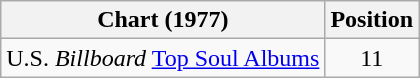<table class="wikitable">
<tr>
<th align="left">Chart (1977)</th>
<th style="text-align:center;">Position</th>
</tr>
<tr>
<td align="left">U.S. <em>Billboard</em> <a href='#'>Top Soul Albums</a></td>
<td style="text-align:center;">11</td>
</tr>
</table>
